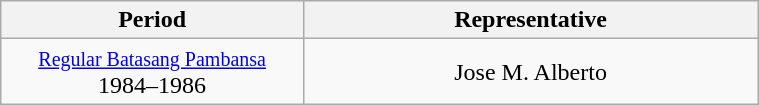<table class="wikitable" style="text-align:center; width:40%;">
<tr>
<th width="40%">Period</th>
<th>Representative</th>
</tr>
<tr>
<td><small><a href='#'>Regular Batasang Pambansa</a></small><br>1984–1986</td>
<td>Jose M. Alberto</td>
</tr>
</table>
